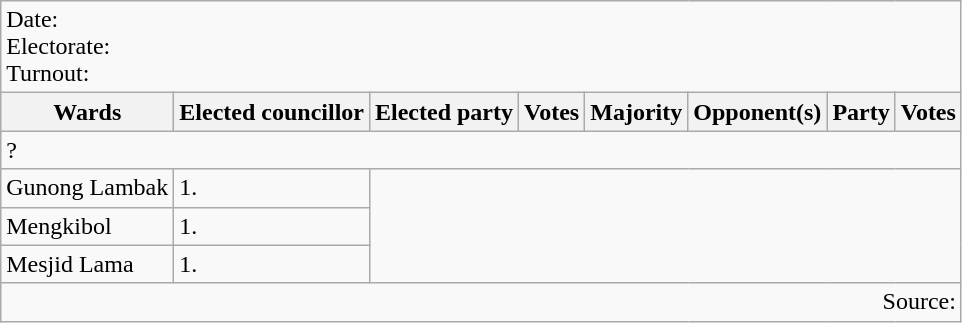<table class=wikitable>
<tr>
<td colspan=8>Date: <br>Electorate: <br>Turnout:</td>
</tr>
<tr>
<th>Wards</th>
<th>Elected councillor</th>
<th>Elected party</th>
<th>Votes</th>
<th>Majority</th>
<th>Opponent(s)</th>
<th>Party</th>
<th>Votes</th>
</tr>
<tr>
<td colspan=8>? </td>
</tr>
<tr>
<td>Gunong Lambak</td>
<td>1.</td>
</tr>
<tr>
<td>Mengkibol</td>
<td>1.</td>
</tr>
<tr>
<td>Mesjid Lama</td>
<td>1.</td>
</tr>
<tr>
<td colspan=8 align=right>Source:</td>
</tr>
</table>
